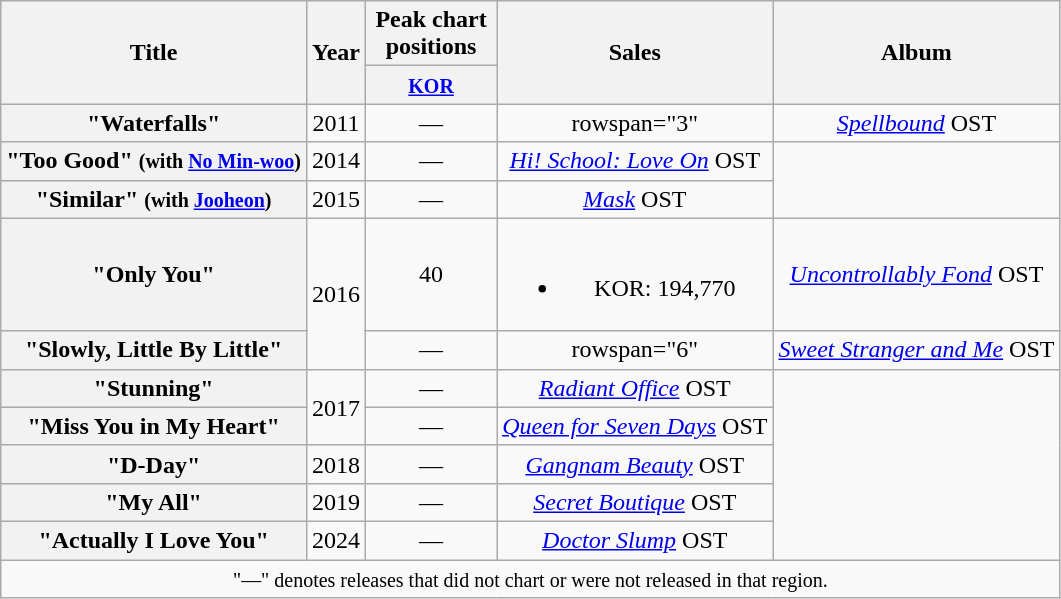<table class="wikitable plainrowheaders" style="text-align:center;">
<tr>
<th scope="col" rowspan="2">Title</th>
<th scope="col" rowspan="2">Year</th>
<th scope="col" colspan="1" style="width:5em;">Peak chart positions</th>
<th scope="col" rowspan="2">Sales</th>
<th scope="col" rowspan="2">Album</th>
</tr>
<tr>
<th><small><a href='#'>KOR</a></small><br></th>
</tr>
<tr>
<th scope="row">"Waterfalls"</th>
<td>2011</td>
<td style="text-align:center;">—</td>
<td>rowspan="3" </td>
<td><a href='#'><em>Spellbound</em></a> OST</td>
</tr>
<tr>
<th scope="row">"Too Good" <small>(with <a href='#'>No Min-woo</a>)</small></th>
<td style="text-align:center;">2014</td>
<td style="text-align:center;">—</td>
<td><em><a href='#'>Hi! School: Love On</a></em> OST</td>
</tr>
<tr>
<th scope="row">"Similar" <small>(with <a href='#'>Jooheon</a>)</small></th>
<td style="text-align:center;">2015</td>
<td style="text-align:center;">—</td>
<td><a href='#'><em>Mask</em></a> OST</td>
</tr>
<tr>
<th scope="row">"Only You"</th>
<td rowspan="2" style="text-align:center;">2016</td>
<td style="text-align:center;">40</td>
<td><br><ul><li>KOR: 194,770</li></ul></td>
<td><em><a href='#'>Uncontrollably Fond</a></em> OST</td>
</tr>
<tr>
<th scope="row">"Slowly, Little By Little"</th>
<td style="text-align:center;">—</td>
<td>rowspan="6" </td>
<td><em><a href='#'>Sweet Stranger and Me</a></em> OST</td>
</tr>
<tr>
<th scope="row">"Stunning"</th>
<td rowspan="2" style="text-align:center;">2017</td>
<td style="text-align:center;">—</td>
<td><em><a href='#'>Radiant Office</a></em> OST</td>
</tr>
<tr>
<th scope="row">"Miss You in My Heart"</th>
<td>—</td>
<td><em><a href='#'>Queen for Seven Days</a></em> OST</td>
</tr>
<tr>
<th scope="row">"D-Day"</th>
<td>2018</td>
<td>—</td>
<td><em><a href='#'>Gangnam Beauty</a></em> OST</td>
</tr>
<tr>
<th scope="row">"My All"</th>
<td>2019</td>
<td>—</td>
<td><em><a href='#'>Secret Boutique</a></em> OST</td>
</tr>
<tr>
<th scope="row">"Actually I Love You"</th>
<td>2024</td>
<td>—</td>
<td><em><a href='#'>Doctor Slump</a></em> OST</td>
</tr>
<tr>
<td colspan="5"><small>"—" denotes releases that did not chart or were not released in that region.</small></td>
</tr>
</table>
